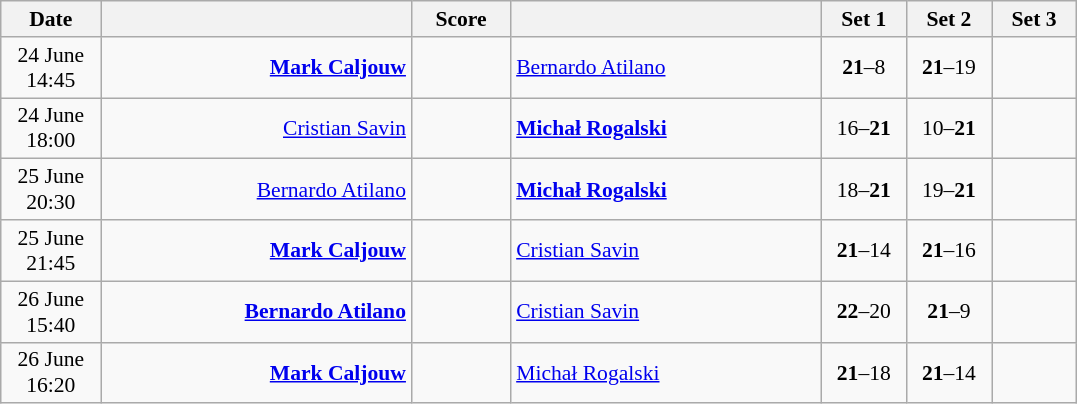<table class="wikitable" style="text-align: center; font-size:90% ">
<tr>
<th width="60">Date</th>
<th align="right" width="200"></th>
<th width="60">Score</th>
<th align="left" width="200"></th>
<th width="50">Set 1</th>
<th width="50">Set 2</th>
<th width="50">Set 3</th>
</tr>
<tr>
<td>24 June<br>14:45</td>
<td align="right"><strong><a href='#'>Mark Caljouw</a> </strong></td>
<td align="center"></td>
<td align="left"> <a href='#'>Bernardo Atilano</a></td>
<td><strong>21</strong>–8</td>
<td><strong>21</strong>–19</td>
<td></td>
</tr>
<tr>
<td>24 June<br>18:00</td>
<td align="right"><a href='#'>Cristian Savin</a> </td>
<td align="center"></td>
<td align="left"><strong> <a href='#'>Michał Rogalski</a></strong></td>
<td>16–<strong>21</strong></td>
<td>10–<strong>21</strong></td>
<td></td>
</tr>
<tr>
<td>25 June<br>20:30</td>
<td align="right"><a href='#'>Bernardo Atilano</a> </td>
<td align="center"></td>
<td align="left"><strong> <a href='#'>Michał Rogalski</a></strong></td>
<td>18–<strong>21</strong></td>
<td>19–<strong>21</strong></td>
<td></td>
</tr>
<tr>
<td>25 June<br>21:45</td>
<td align="right"><strong><a href='#'>Mark Caljouw</a> </strong></td>
<td align="center"></td>
<td align="left"> <a href='#'>Cristian Savin</a></td>
<td><strong>21</strong>–14</td>
<td><strong>21</strong>–16</td>
<td></td>
</tr>
<tr>
<td>26 June<br>15:40</td>
<td align="right"><strong><a href='#'>Bernardo Atilano</a> </strong></td>
<td align="center"></td>
<td align="left"> <a href='#'>Cristian Savin</a></td>
<td><strong>22</strong>–20</td>
<td><strong>21</strong>–9</td>
<td></td>
</tr>
<tr>
<td>26 June<br>16:20</td>
<td align="right"><strong><a href='#'>Mark Caljouw</a> </strong></td>
<td align="center"></td>
<td align="left"> <a href='#'>Michał Rogalski</a></td>
<td><strong>21</strong>–18</td>
<td><strong>21</strong>–14</td>
<td></td>
</tr>
</table>
